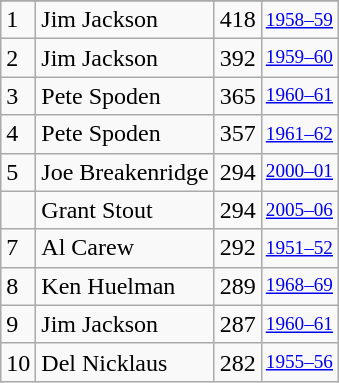<table class="wikitable">
<tr>
</tr>
<tr>
<td>1</td>
<td>Jim Jackson</td>
<td>418</td>
<td style="font-size:80%;"><a href='#'>1958–59</a></td>
</tr>
<tr>
<td>2</td>
<td>Jim Jackson</td>
<td>392</td>
<td style="font-size:80%;"><a href='#'>1959–60</a></td>
</tr>
<tr>
<td>3</td>
<td>Pete Spoden</td>
<td>365</td>
<td style="font-size:80%;"><a href='#'>1960–61</a></td>
</tr>
<tr>
<td>4</td>
<td>Pete Spoden</td>
<td>357</td>
<td style="font-size:80%;"><a href='#'>1961–62</a></td>
</tr>
<tr>
<td>5</td>
<td>Joe Breakenridge</td>
<td>294</td>
<td style="font-size:80%;"><a href='#'>2000–01</a></td>
</tr>
<tr>
<td></td>
<td>Grant Stout</td>
<td>294</td>
<td style="font-size:80%;"><a href='#'>2005–06</a></td>
</tr>
<tr>
<td>7</td>
<td>Al Carew</td>
<td>292</td>
<td style="font-size:80%;"><a href='#'>1951–52</a></td>
</tr>
<tr>
<td>8</td>
<td>Ken Huelman</td>
<td>289</td>
<td style="font-size:80%;"><a href='#'>1968–69</a></td>
</tr>
<tr>
<td>9</td>
<td>Jim Jackson</td>
<td>287</td>
<td style="font-size:80%;"><a href='#'>1960–61</a></td>
</tr>
<tr>
<td>10</td>
<td>Del Nicklaus</td>
<td>282</td>
<td style="font-size:80%;"><a href='#'>1955–56</a></td>
</tr>
</table>
